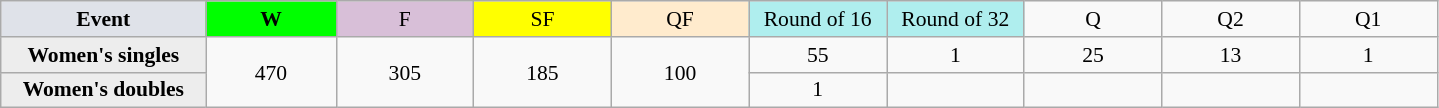<table class=wikitable style=font-size:90%;text-align:center>
<tr>
<td style="width:130px; background:#dfe2e9;"><strong>Event</strong></td>
<td style="width:80px; background:lime;"><strong>W</strong></td>
<td style="width:85px; background:thistle;">F</td>
<td style="width:85px; background:#ff0;">SF</td>
<td style="width:85px; background:#ffebcd;">QF</td>
<td style="width:85px; background:#afeeee;">Round of 16</td>
<td style="width:85px; background:#afeeee;">Round of 32</td>
<td width=85>Q</td>
<td width=85>Q2</td>
<td width=85>Q1</td>
</tr>
<tr>
<th style="background:#ededed;">Women's singles</th>
<td rowspan=2>470</td>
<td rowspan=2>305</td>
<td rowspan=2>185</td>
<td rowspan=2>100</td>
<td>55</td>
<td>1</td>
<td>25</td>
<td>13</td>
<td>1</td>
</tr>
<tr>
<th style="background:#ededed;">Women's doubles</th>
<td>1</td>
<td></td>
<td></td>
<td></td>
<td></td>
</tr>
</table>
